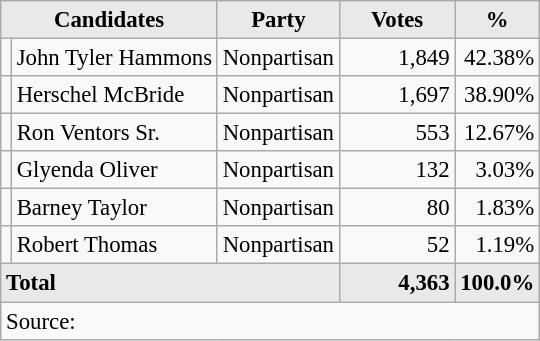<table class=wikitable style="font-size:95%; text-align:right;">
<tr>
<th style="background-color:#E9E9E9" align=center colspan=2>Candidates</th>
<th style="background-color:#E9E9E9" align=center>Party</th>
<th style="background-color:#E9E9E9" align=center>Votes</th>
<th style="background-color:#E9E9E9" align=center>%</th>
</tr>
<tr>
<td></td>
<td align=left>John Tyler Hammons</td>
<td>Nonpartisan</td>
<td>1,849</td>
<td>42.38%</td>
</tr>
<tr>
<td></td>
<td align=left>Herschel McBride</td>
<td>Nonpartisan</td>
<td>1,697</td>
<td>38.90%</td>
</tr>
<tr>
<td></td>
<td align=left>Ron Ventors Sr.</td>
<td>Nonpartisan</td>
<td>553</td>
<td>12.67%</td>
</tr>
<tr>
<td></td>
<td align=left>Glyenda Oliver</td>
<td>Nonpartisan</td>
<td>132</td>
<td>3.03%</td>
</tr>
<tr>
<td></td>
<td align=left>Barney Taylor</td>
<td>Nonpartisan</td>
<td>80</td>
<td>1.83%</td>
</tr>
<tr>
<td></td>
<td align=left>Robert Thomas</td>
<td>Nonpartisan</td>
<td>52</td>
<td>1.19%</td>
</tr>
<tr>
<td align=left colspan=3 style="background-color:#E9E9E9"><strong>Total</strong></td>
<td width="70" align="right" style="background-color:#E9E9E9"><strong>4,363</strong></td>
<td width="30" align="right" style="background-color:#E9E9E9"><strong>100.0%</strong></td>
</tr>
<tr>
<td align="left" colspan=6>Source: </td>
</tr>
</table>
